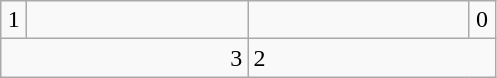<table class=wikitable>
<tr>
<td align=center width=10>1</td>
<td align="center" width="140"></td>
<td align="center" width="140" !></td>
<td align="center" width="10">0</td>
</tr>
<tr>
<td colspan=2 align=right>3</td>
<td colspan="2">2</td>
</tr>
</table>
